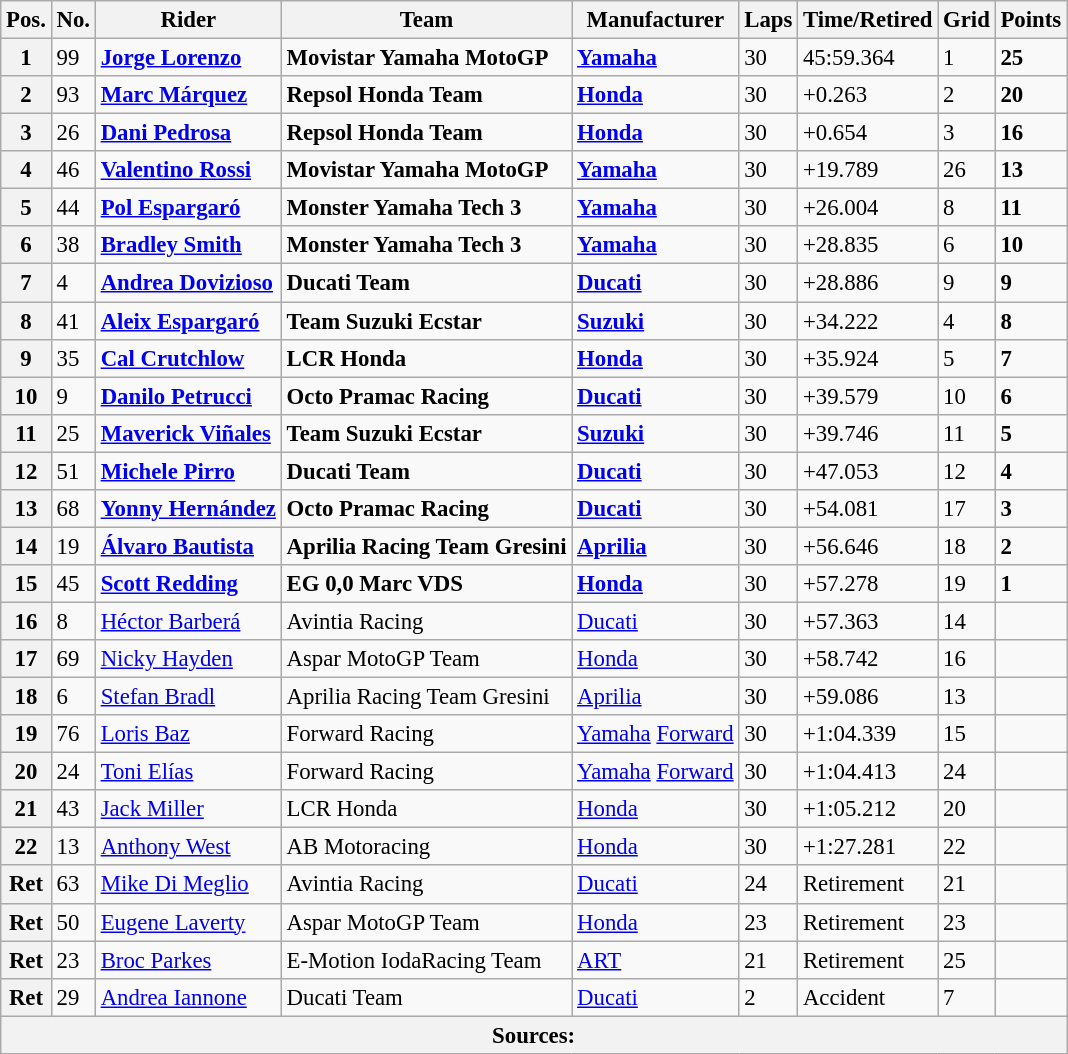<table class="wikitable" style="font-size: 95%;">
<tr>
<th>Pos.</th>
<th>No.</th>
<th>Rider</th>
<th>Team</th>
<th>Manufacturer</th>
<th>Laps</th>
<th>Time/Retired</th>
<th>Grid</th>
<th>Points</th>
</tr>
<tr>
<th>1</th>
<td>99</td>
<td> <strong><a href='#'>Jorge Lorenzo</a></strong></td>
<td><strong>Movistar Yamaha MotoGP</strong></td>
<td><strong><a href='#'>Yamaha</a></strong></td>
<td>30</td>
<td>45:59.364</td>
<td>1</td>
<td><strong>25</strong></td>
</tr>
<tr>
<th>2</th>
<td>93</td>
<td> <strong><a href='#'>Marc Márquez</a></strong></td>
<td><strong>Repsol Honda Team</strong></td>
<td><strong><a href='#'>Honda</a></strong></td>
<td>30</td>
<td>+0.263</td>
<td>2</td>
<td><strong>20</strong></td>
</tr>
<tr>
<th>3</th>
<td>26</td>
<td> <strong><a href='#'>Dani Pedrosa</a></strong></td>
<td><strong>Repsol Honda Team</strong></td>
<td><strong><a href='#'>Honda</a></strong></td>
<td>30</td>
<td>+0.654</td>
<td>3</td>
<td><strong>16</strong></td>
</tr>
<tr>
<th>4</th>
<td>46</td>
<td> <strong><a href='#'>Valentino Rossi</a></strong></td>
<td><strong>Movistar Yamaha MotoGP</strong></td>
<td><strong><a href='#'>Yamaha</a></strong></td>
<td>30</td>
<td>+19.789</td>
<td>26</td>
<td><strong>13</strong></td>
</tr>
<tr>
<th>5</th>
<td>44</td>
<td> <strong><a href='#'>Pol Espargaró</a></strong></td>
<td><strong>Monster Yamaha Tech 3</strong></td>
<td><strong><a href='#'>Yamaha</a></strong></td>
<td>30</td>
<td>+26.004</td>
<td>8</td>
<td><strong>11</strong></td>
</tr>
<tr>
<th>6</th>
<td>38</td>
<td> <strong><a href='#'>Bradley Smith</a></strong></td>
<td><strong>Monster Yamaha Tech 3</strong></td>
<td><strong><a href='#'>Yamaha</a></strong></td>
<td>30</td>
<td>+28.835</td>
<td>6</td>
<td><strong>10</strong></td>
</tr>
<tr>
<th>7</th>
<td>4</td>
<td> <strong><a href='#'>Andrea Dovizioso</a></strong></td>
<td><strong>Ducati Team</strong></td>
<td><strong><a href='#'>Ducati</a></strong></td>
<td>30</td>
<td>+28.886</td>
<td>9</td>
<td><strong>9</strong></td>
</tr>
<tr>
<th>8</th>
<td>41</td>
<td> <strong><a href='#'>Aleix Espargaró</a></strong></td>
<td><strong>Team Suzuki Ecstar</strong></td>
<td><strong><a href='#'>Suzuki</a></strong></td>
<td>30</td>
<td>+34.222</td>
<td>4</td>
<td><strong>8</strong></td>
</tr>
<tr>
<th>9</th>
<td>35</td>
<td> <strong><a href='#'>Cal Crutchlow</a></strong></td>
<td><strong>LCR Honda</strong></td>
<td><strong><a href='#'>Honda</a></strong></td>
<td>30</td>
<td>+35.924</td>
<td>5</td>
<td><strong>7</strong></td>
</tr>
<tr>
<th>10</th>
<td>9</td>
<td> <strong><a href='#'>Danilo Petrucci</a></strong></td>
<td><strong>Octo Pramac Racing</strong></td>
<td><strong><a href='#'>Ducati</a></strong></td>
<td>30</td>
<td>+39.579</td>
<td>10</td>
<td><strong>6</strong></td>
</tr>
<tr>
<th>11</th>
<td>25</td>
<td> <strong><a href='#'>Maverick Viñales</a></strong></td>
<td><strong>Team Suzuki Ecstar</strong></td>
<td><strong><a href='#'>Suzuki</a></strong></td>
<td>30</td>
<td>+39.746</td>
<td>11</td>
<td><strong>5</strong></td>
</tr>
<tr>
<th>12</th>
<td>51</td>
<td> <strong><a href='#'>Michele Pirro</a></strong></td>
<td><strong>Ducati Team</strong></td>
<td><strong><a href='#'>Ducati</a></strong></td>
<td>30</td>
<td>+47.053</td>
<td>12</td>
<td><strong>4</strong></td>
</tr>
<tr>
<th>13</th>
<td>68</td>
<td> <strong><a href='#'>Yonny Hernández</a></strong></td>
<td><strong>Octo Pramac Racing</strong></td>
<td><strong><a href='#'>Ducati</a></strong></td>
<td>30</td>
<td>+54.081</td>
<td>17</td>
<td><strong>3</strong></td>
</tr>
<tr>
<th>14</th>
<td>19</td>
<td> <strong><a href='#'>Álvaro Bautista</a></strong></td>
<td><strong>Aprilia Racing Team Gresini</strong></td>
<td><strong><a href='#'>Aprilia</a></strong></td>
<td>30</td>
<td>+56.646</td>
<td>18</td>
<td><strong>2</strong></td>
</tr>
<tr>
<th>15</th>
<td>45</td>
<td> <strong><a href='#'>Scott Redding</a></strong></td>
<td><strong>EG 0,0 Marc VDS</strong></td>
<td><strong><a href='#'>Honda</a></strong></td>
<td>30</td>
<td>+57.278</td>
<td>19</td>
<td><strong>1</strong></td>
</tr>
<tr>
<th>16</th>
<td>8</td>
<td> <a href='#'>Héctor Barberá</a></td>
<td>Avintia Racing</td>
<td><a href='#'>Ducati</a></td>
<td>30</td>
<td>+57.363</td>
<td>14</td>
<td></td>
</tr>
<tr>
<th>17</th>
<td>69</td>
<td> <a href='#'>Nicky Hayden</a></td>
<td>Aspar MotoGP Team</td>
<td><a href='#'>Honda</a></td>
<td>30</td>
<td>+58.742</td>
<td>16</td>
<td></td>
</tr>
<tr>
<th>18</th>
<td>6</td>
<td> <a href='#'>Stefan Bradl</a></td>
<td>Aprilia Racing Team Gresini</td>
<td><a href='#'>Aprilia</a></td>
<td>30</td>
<td>+59.086</td>
<td>13</td>
<td></td>
</tr>
<tr>
<th>19</th>
<td>76</td>
<td> <a href='#'>Loris Baz</a></td>
<td>Forward Racing</td>
<td><a href='#'>Yamaha</a> <a href='#'>Forward</a></td>
<td>30</td>
<td>+1:04.339</td>
<td>15</td>
<td></td>
</tr>
<tr>
<th>20</th>
<td>24</td>
<td> <a href='#'>Toni Elías</a></td>
<td>Forward Racing</td>
<td><a href='#'>Yamaha</a> <a href='#'>Forward</a></td>
<td>30</td>
<td>+1:04.413</td>
<td>24</td>
<td></td>
</tr>
<tr>
<th>21</th>
<td>43</td>
<td> <a href='#'>Jack Miller</a></td>
<td>LCR Honda</td>
<td><a href='#'>Honda</a></td>
<td>30</td>
<td>+1:05.212</td>
<td>20</td>
<td></td>
</tr>
<tr>
<th>22</th>
<td>13</td>
<td> <a href='#'>Anthony West</a></td>
<td>AB Motoracing</td>
<td><a href='#'>Honda</a></td>
<td>30</td>
<td>+1:27.281</td>
<td>22</td>
<td></td>
</tr>
<tr>
<th>Ret</th>
<td>63</td>
<td> <a href='#'>Mike Di Meglio</a></td>
<td>Avintia Racing</td>
<td><a href='#'>Ducati</a></td>
<td>24</td>
<td>Retirement</td>
<td>21</td>
<td></td>
</tr>
<tr>
<th>Ret</th>
<td>50</td>
<td> <a href='#'>Eugene Laverty</a></td>
<td>Aspar MotoGP Team</td>
<td><a href='#'>Honda</a></td>
<td>23</td>
<td>Retirement</td>
<td>23</td>
<td></td>
</tr>
<tr>
<th>Ret</th>
<td>23</td>
<td> <a href='#'>Broc Parkes</a></td>
<td>E-Motion IodaRacing Team</td>
<td><a href='#'>ART</a></td>
<td>21</td>
<td>Retirement</td>
<td>25</td>
<td></td>
</tr>
<tr>
<th>Ret</th>
<td>29</td>
<td> <a href='#'>Andrea Iannone</a></td>
<td>Ducati Team</td>
<td><a href='#'>Ducati</a></td>
<td>2</td>
<td>Accident</td>
<td>7</td>
<td></td>
</tr>
<tr>
<th colspan=9>Sources:</th>
</tr>
</table>
